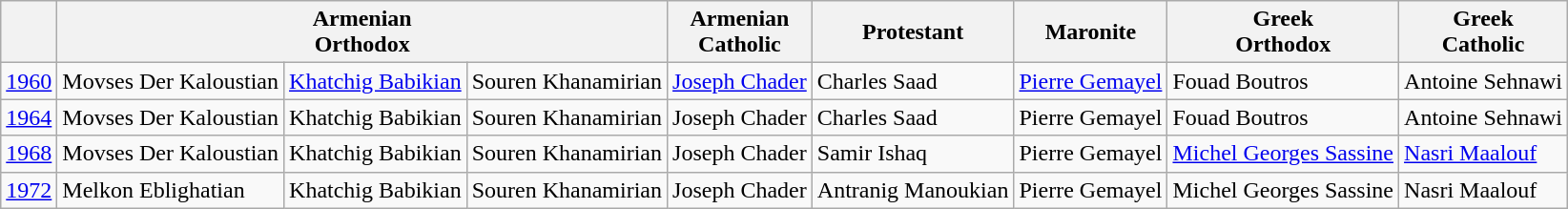<table class="wikitable" align="center">
<tr>
<th></th>
<th colspan="3">Armenian<br>Orthodox</th>
<th>Armenian<br>Catholic</th>
<th>Protestant</th>
<th>Maronite</th>
<th>Greek<br>Orthodox</th>
<th>Greek<br>Catholic</th>
</tr>
<tr>
<td><a href='#'>1960</a></td>
<td>Movses Der Kaloustian</td>
<td><a href='#'>Khatchig Babikian</a></td>
<td>Souren Khanamirian</td>
<td><a href='#'>Joseph Chader</a></td>
<td>Charles Saad</td>
<td><a href='#'>Pierre Gemayel</a></td>
<td>Fouad Boutros</td>
<td>Antoine Sehnawi</td>
</tr>
<tr>
<td><a href='#'>1964</a></td>
<td>Movses Der Kaloustian</td>
<td>Khatchig Babikian</td>
<td>Souren Khanamirian</td>
<td>Joseph Chader</td>
<td>Charles Saad</td>
<td>Pierre Gemayel</td>
<td>Fouad Boutros</td>
<td>Antoine Sehnawi</td>
</tr>
<tr>
<td><a href='#'>1968</a></td>
<td>Movses Der Kaloustian</td>
<td>Khatchig Babikian</td>
<td>Souren Khanamirian</td>
<td>Joseph Chader</td>
<td>Samir Ishaq</td>
<td>Pierre Gemayel</td>
<td><a href='#'>Michel Georges Sassine</a></td>
<td><a href='#'>Nasri Maalouf</a></td>
</tr>
<tr>
<td><a href='#'>1972</a></td>
<td>Melkon Eblighatian</td>
<td>Khatchig Babikian</td>
<td>Souren Khanamirian</td>
<td>Joseph Chader</td>
<td>Antranig Manoukian</td>
<td>Pierre Gemayel</td>
<td>Michel Georges Sassine</td>
<td>Nasri Maalouf</td>
</tr>
</table>
